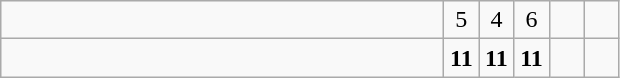<table class="wikitable">
<tr>
<td style="width:18em"></td>
<td align=center style="width:1em">5</td>
<td align=center style="width:1em">4</td>
<td align=center style="width:1em">6</td>
<td align=center style="width:1em"></td>
<td align=center style="width:1em"></td>
</tr>
<tr>
<td style="width:18em"><strong></strong></td>
<td align=center style="width:1em"><strong>11</strong></td>
<td align=center style="width:1em"><strong>11</strong></td>
<td align=center style="width:1em"><strong>11</strong></td>
<td align=center style="width:1em"></td>
<td align=center style="width:1em"></td>
</tr>
</table>
